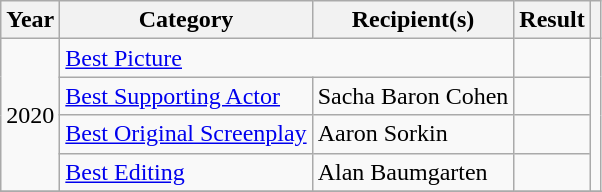<table class="wikitable unsortable plainrowheaders">
<tr>
<th scope="col">Year</th>
<th scope="col">Category</th>
<th scope="col">Recipient(s)</th>
<th scope="col">Result</th>
<th scope="col" class="unsortable"></th>
</tr>
<tr>
<td rowspan="4">2020</td>
<td colspan="2"><a href='#'>Best Picture</a></td>
<td></td>
<td rowspan="4" align=center></td>
</tr>
<tr>
<td><a href='#'>Best Supporting Actor</a></td>
<td>Sacha Baron Cohen</td>
<td></td>
</tr>
<tr>
<td><a href='#'>Best Original Screenplay</a></td>
<td>Aaron Sorkin</td>
<td></td>
</tr>
<tr>
<td><a href='#'>Best Editing</a></td>
<td>Alan Baumgarten</td>
<td></td>
</tr>
<tr>
</tr>
</table>
